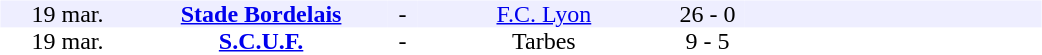<table table width=700>
<tr>
<td width=700 valign="top"><br><table border=0 cellspacing=0 cellpadding=0 style="font-size: 100%; border-collapse: collapse;" width=100%>
<tr align=center bgcolor=#EEEEFF>
<td width=90>19 mar.</td>
<td width=170><strong><a href='#'>Stade Bordelais</a></strong></td>
<td width=20>-</td>
<td width=170><a href='#'>F.C. Lyon</a></td>
<td width=50>26 - 0</td>
<td width=200></td>
</tr>
<tr align=center bgcolor=#FFFFFF>
<td width=90>19 mar.</td>
<td width=170><strong><a href='#'>S.C.U.F.</a></strong></td>
<td width=20>-</td>
<td width=170>Tarbes</td>
<td width=50>9 - 5</td>
<td width=200></td>
</tr>
</table>
</td>
</tr>
</table>
